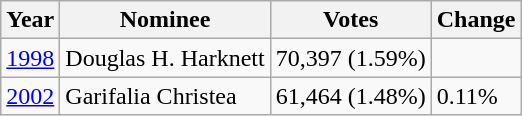<table class="wikitable">
<tr>
<th>Year</th>
<th>Nominee</th>
<th>Votes</th>
<th>Change</th>
</tr>
<tr>
<td><a href='#'>1998</a></td>
<td>Douglas H. Harknett</td>
<td>70,397 (1.59%)</td>
<td></td>
</tr>
<tr>
<td><a href='#'>2002</a></td>
<td>Garifalia Christea</td>
<td>61,464 (1.48%)</td>
<td> 0.11%</td>
</tr>
</table>
